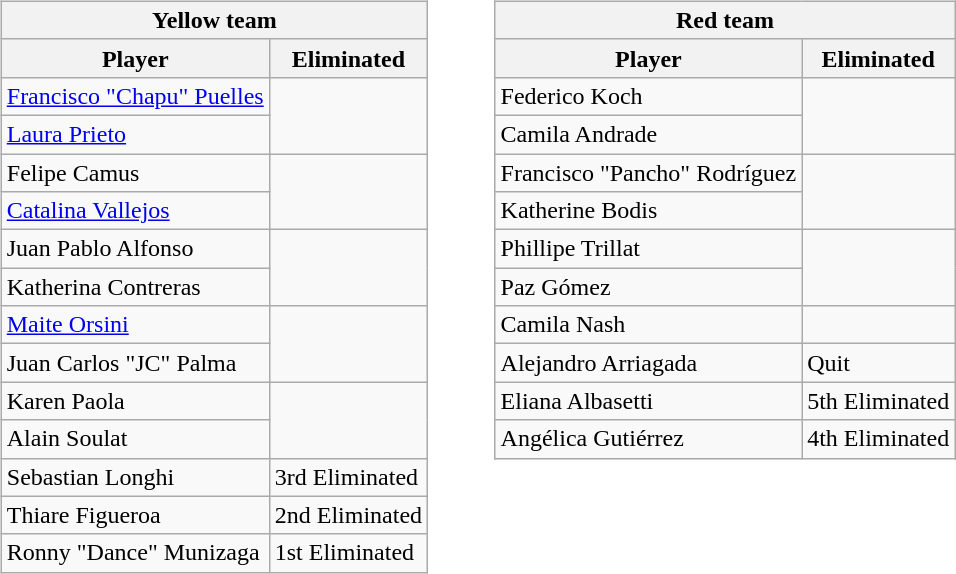<table>
<tr>
<td valign="top"><br><table class="wikitable">
<tr>
<th colspan=2>Yellow team</th>
</tr>
<tr>
<th>Player</th>
<th>Eliminated</th>
</tr>
<tr>
<td> <a href='#'>Francisco "Chapu" Puelles</a></td>
<td rowspan="2"></td>
</tr>
<tr>
<td> <a href='#'>Laura Prieto</a></td>
</tr>
<tr>
<td> Felipe Camus</td>
<td rowspan="2"></td>
</tr>
<tr>
<td> <a href='#'>Catalina Vallejos</a></td>
</tr>
<tr>
<td> Juan Pablo Alfonso</td>
<td rowspan="2"></td>
</tr>
<tr>
<td> Katherina Contreras</td>
</tr>
<tr>
<td> <a href='#'>Maite Orsini</a></td>
<td rowspan="2"></td>
</tr>
<tr>
<td> Juan Carlos "JC" Palma</td>
</tr>
<tr>
<td> Karen Paola</td>
<td rowspan="2"></td>
</tr>
<tr>
<td> Alain Soulat</td>
</tr>
<tr>
<td> Sebastian Longhi</td>
<td>3rd Eliminated</td>
</tr>
<tr>
<td> Thiare Figueroa</td>
<td>2nd Eliminated</td>
</tr>
<tr>
<td> Ronny "Dance" Munizaga</td>
<td>1st Eliminated</td>
</tr>
</table>
</td>
<td width="20em"> </td>
<td valign="top"><br><table class="wikitable">
<tr>
<th colspan=2>Red team</th>
</tr>
<tr>
<th>Player</th>
<th>Eliminated</th>
</tr>
<tr>
<td> Federico Koch</td>
<td rowspan="2"></td>
</tr>
<tr>
<td> Camila Andrade</td>
</tr>
<tr>
<td> Francisco "Pancho" Rodríguez</td>
<td rowspan="2"></td>
</tr>
<tr>
<td> Katherine Bodis</td>
</tr>
<tr>
<td> Phillipe Trillat</td>
<td rowspan="2"></td>
</tr>
<tr>
<td> Paz Gómez</td>
</tr>
<tr>
<td> Camila Nash</td>
<td></td>
</tr>
<tr>
<td> Alejandro Arriagada</td>
<td>Quit</td>
</tr>
<tr>
<td> Eliana Albasetti</td>
<td>5th Eliminated</td>
</tr>
<tr>
<td> Angélica Gutiérrez</td>
<td>4th Eliminated</td>
</tr>
</table>
</td>
</tr>
</table>
